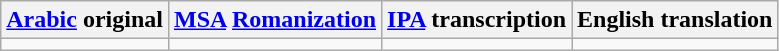<table class="wikitable">
<tr>
<th><a href='#'>Arabic</a> original</th>
<th><a href='#'>MSA</a> <a href='#'>Romanization</a></th>
<th><a href='#'>IPA</a> transcription</th>
<th>English translation</th>
</tr>
<tr style="vertical-align:top; white-space:nowrap;">
<td></td>
<td></td>
<td></td>
<td></td>
</tr>
</table>
